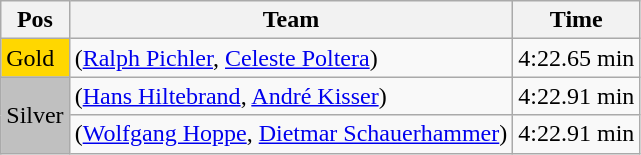<table class="wikitable">
<tr>
<th>Pos</th>
<th>Team</th>
<th>Time</th>
</tr>
<tr>
<td style="background:gold">Gold</td>
<td> (<a href='#'>Ralph Pichler</a>, <a href='#'>Celeste Poltera</a>)</td>
<td>4:22.65 min</td>
</tr>
<tr>
<td style="background:silver" rowspan=2>Silver</td>
<td> (<a href='#'>Hans Hiltebrand</a>, <a href='#'>André Kisser</a>)</td>
<td>4:22.91 min</td>
</tr>
<tr>
<td> (<a href='#'>Wolfgang Hoppe</a>, <a href='#'>Dietmar Schauerhammer</a>)</td>
<td>4:22.91 min</td>
</tr>
</table>
